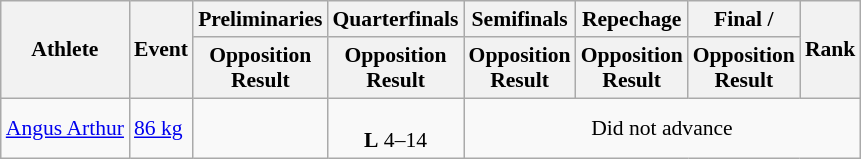<table class="wikitable" border="1" style="font-size:90%">
<tr>
<th rowspan=2>Athlete</th>
<th rowspan=2>Event</th>
<th>Preliminaries</th>
<th>Quarterfinals</th>
<th>Semifinals</th>
<th>Repechage</th>
<th>Final / </th>
<th rowspan=2>Rank</th>
</tr>
<tr>
<th>Opposition<br>Result</th>
<th>Opposition<br>Result</th>
<th>Opposition<br>Result</th>
<th>Opposition<br>Result</th>
<th>Opposition<br>Result</th>
</tr>
<tr align=center>
<td align=left><a href='#'>Angus Arthur</a></td>
<td align=left><a href='#'>86 kg</a></td>
<td></td>
<td><br><strong>L</strong> 4–14</td>
<td colspan=4>Did not advance</td>
</tr>
</table>
